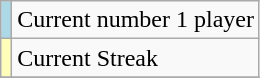<table class=wikitable>
<tr>
<td style="background:#add8e6"></td>
<td>Current number 1 player</td>
</tr>
<tr>
<td style="background:#ffffbb"></td>
<td>Current Streak</td>
</tr>
<tr>
</tr>
</table>
